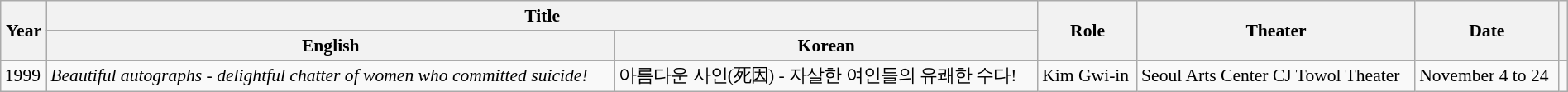<table class="wikitable sortable" style="clear:none; font-size:90%; padding:0 auto; width:100%; margin:auto">
<tr>
<th rowspan="2" scope="col">Year</th>
<th colspan="2" scope="col">Title</th>
<th rowspan="2" scope="col">Role</th>
<th rowspan="2" scope="col">Theater</th>
<th rowspan="2" scope="col">Date</th>
<th rowspan="2" class="unsortable" scope="col"></th>
</tr>
<tr>
<th>English</th>
<th>Korean</th>
</tr>
<tr>
<td>1999</td>
<td><em>Beautiful autographs - delightful chatter of women who committed suicide!</em></td>
<td>아름다운 사인(死因) - 자살한 여인들의 유쾌한 수다!</td>
<td>Kim Gwi-in</td>
<td>Seoul Arts Center CJ Towol Theater</td>
<td>November 4 to 24</td>
<td></td>
</tr>
</table>
